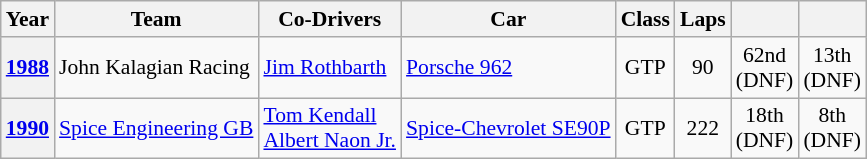<table class="wikitable" style="font-size:90%">
<tr>
<th>Year</th>
<th>Team</th>
<th>Co-Drivers</th>
<th>Car</th>
<th>Class</th>
<th>Laps</th>
<th></th>
<th></th>
</tr>
<tr align="center">
<th><a href='#'>1988</a></th>
<td align="left"> John Kalagian Racing</td>
<td align="left"> <a href='#'>Jim Rothbarth</a></td>
<td align="left"><a href='#'>Porsche 962</a></td>
<td>GTP</td>
<td>90</td>
<td>62nd <br>(DNF)</td>
<td>13th <br>(DNF)</td>
</tr>
<tr align="center">
<th><a href='#'>1990</a></th>
<td align="left"> <a href='#'>Spice Engineering GB</a></td>
<td align="left"> <a href='#'>Tom Kendall</a><br> <a href='#'>Albert Naon Jr.</a></td>
<td align="left"><a href='#'>Spice-Chevrolet SE90P</a></td>
<td>GTP</td>
<td>222</td>
<td>18th <br>(DNF)</td>
<td>8th <br>(DNF)</td>
</tr>
</table>
